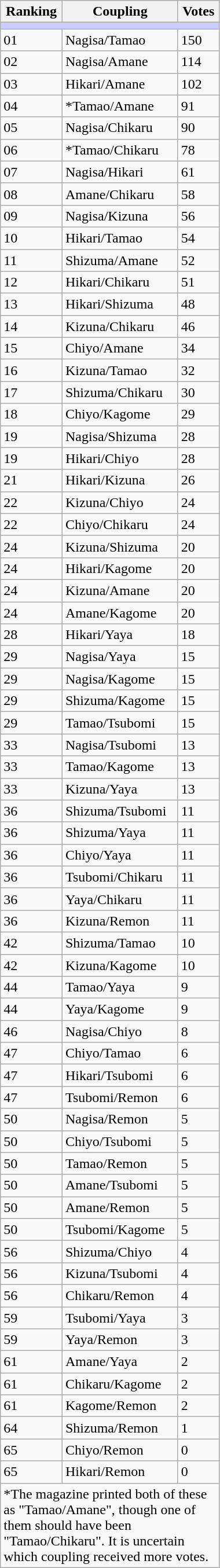<table class="wikitable" width="20%">
<tr>
<th>Ranking</th>
<th>Coupling</th>
<th>Votes</th>
</tr>
<tr>
<td colspan="5" bgcolor="#CCCCFF"></td>
</tr>
<tr>
<td>01</td>
<td>Nagisa/Tamao</td>
<td>150</td>
</tr>
<tr>
<td>02</td>
<td>Nagisa/Amane</td>
<td>114</td>
</tr>
<tr>
<td>03</td>
<td>Hikari/Amane</td>
<td>102</td>
</tr>
<tr>
<td>04</td>
<td>*Tamao/Amane</td>
<td>91</td>
</tr>
<tr>
<td>05</td>
<td>Nagisa/Chikaru</td>
<td>90</td>
</tr>
<tr>
<td>06</td>
<td>*Tamao/Chikaru</td>
<td>78</td>
</tr>
<tr>
<td>07</td>
<td>Nagisa/Hikari</td>
<td>61</td>
</tr>
<tr>
<td>08</td>
<td>Amane/Chikaru</td>
<td>58</td>
</tr>
<tr>
<td>09</td>
<td>Nagisa/Kizuna</td>
<td>56</td>
</tr>
<tr>
<td>10</td>
<td>Hikari/Tamao</td>
<td>54</td>
</tr>
<tr>
<td>11</td>
<td>Shizuma/Amane</td>
<td>52</td>
</tr>
<tr>
<td>12</td>
<td>Hikari/Chikaru</td>
<td>51</td>
</tr>
<tr>
<td>13</td>
<td>Hikari/Shizuma</td>
<td>48</td>
</tr>
<tr>
<td>14</td>
<td>Kizuna/Chikaru</td>
<td>46</td>
</tr>
<tr>
<td>15</td>
<td>Chiyo/Amane</td>
<td>34</td>
</tr>
<tr>
<td>16</td>
<td>Kizuna/Tamao</td>
<td>32</td>
</tr>
<tr>
<td>17</td>
<td>Shizuma/Chikaru</td>
<td>30</td>
</tr>
<tr>
<td>18</td>
<td>Chiyo/Kagome</td>
<td>29</td>
</tr>
<tr>
<td>19</td>
<td>Nagisa/Shizuma</td>
<td>28</td>
</tr>
<tr>
<td>19</td>
<td>Hikari/Chiyo</td>
<td>28</td>
</tr>
<tr>
<td>21</td>
<td>Hikari/Kizuna</td>
<td>26</td>
</tr>
<tr>
<td>22</td>
<td>Kizuna/Chiyo</td>
<td>24</td>
</tr>
<tr>
<td>22</td>
<td>Chiyo/Chikaru</td>
<td>24</td>
</tr>
<tr>
<td>24</td>
<td>Kizuna/Shizuma</td>
<td>20</td>
</tr>
<tr>
<td>24</td>
<td>Hikari/Kagome</td>
<td>20</td>
</tr>
<tr>
<td>24</td>
<td>Kizuna/Amane</td>
<td>20</td>
</tr>
<tr>
<td>24</td>
<td>Amane/Kagome</td>
<td>20</td>
</tr>
<tr>
<td>28</td>
<td>Hikari/Yaya</td>
<td>18</td>
</tr>
<tr>
<td>29</td>
<td>Nagisa/Yaya</td>
<td>15</td>
</tr>
<tr>
<td>29</td>
<td>Nagisa/Kagome</td>
<td>15</td>
</tr>
<tr>
<td>29</td>
<td>Shizuma/Kagome</td>
<td>15</td>
</tr>
<tr>
<td>29</td>
<td>Tamao/Tsubomi</td>
<td>15</td>
</tr>
<tr>
<td>33</td>
<td>Nagisa/Tsubomi</td>
<td>13</td>
</tr>
<tr>
<td>33</td>
<td>Tamao/Kagome</td>
<td>13</td>
</tr>
<tr>
<td>33</td>
<td>Kizuna/Yaya</td>
<td>13</td>
</tr>
<tr>
<td>36</td>
<td>Shizuma/Tsubomi</td>
<td>11</td>
</tr>
<tr>
<td>36</td>
<td>Shizuma/Yaya</td>
<td>11</td>
</tr>
<tr>
<td>36</td>
<td>Chiyo/Yaya</td>
<td>11</td>
</tr>
<tr>
<td>36</td>
<td>Tsubomi/Chikaru</td>
<td>11</td>
</tr>
<tr>
<td>36</td>
<td>Yaya/Chikaru</td>
<td>11</td>
</tr>
<tr>
<td>36</td>
<td>Kizuna/Remon</td>
<td>11</td>
</tr>
<tr>
<td>42</td>
<td>Shizuma/Tamao</td>
<td>10</td>
</tr>
<tr>
<td>42</td>
<td>Kizuna/Kagome</td>
<td>10</td>
</tr>
<tr>
<td>44</td>
<td>Tamao/Yaya</td>
<td>9</td>
</tr>
<tr>
<td>44</td>
<td>Yaya/Kagome</td>
<td>9</td>
</tr>
<tr>
<td>46</td>
<td>Nagisa/Chiyo</td>
<td>8</td>
</tr>
<tr>
<td>47</td>
<td>Chiyo/Tamao</td>
<td>6</td>
</tr>
<tr>
<td>47</td>
<td>Hikari/Tsubomi</td>
<td>6</td>
</tr>
<tr>
<td>47</td>
<td>Tsubomi/Remon</td>
<td>6</td>
</tr>
<tr>
<td>50</td>
<td>Nagisa/Remon</td>
<td>5</td>
</tr>
<tr>
<td>50</td>
<td>Chiyo/Tsubomi</td>
<td>5</td>
</tr>
<tr>
<td>50</td>
<td>Tamao/Remon</td>
<td>5</td>
</tr>
<tr>
<td>50</td>
<td>Amane/Tsubomi</td>
<td>5</td>
</tr>
<tr>
<td>50</td>
<td>Amane/Remon</td>
<td>5</td>
</tr>
<tr>
<td>50</td>
<td>Tsubomi/Kagome</td>
<td>5</td>
</tr>
<tr>
<td>56</td>
<td>Shizuma/Chiyo</td>
<td>4</td>
</tr>
<tr>
<td>56</td>
<td>Kizuna/Tsubomi</td>
<td>4</td>
</tr>
<tr>
<td>56</td>
<td>Chikaru/Remon</td>
<td>4</td>
</tr>
<tr>
<td>59</td>
<td>Tsubomi/Yaya</td>
<td>3</td>
</tr>
<tr>
<td>59</td>
<td>Yaya/Remon</td>
<td>3</td>
</tr>
<tr>
<td>61</td>
<td>Amane/Yaya</td>
<td>2</td>
</tr>
<tr>
<td>61</td>
<td>Chikaru/Kagome</td>
<td>2</td>
</tr>
<tr>
<td>61</td>
<td>Kagome/Remon</td>
<td>2</td>
</tr>
<tr>
<td>64</td>
<td>Shizuma/Remon</td>
<td>1</td>
</tr>
<tr>
<td>65</td>
<td>Chiyo/Remon</td>
<td>0</td>
</tr>
<tr>
<td>65</td>
<td>Hikari/Remon</td>
<td>0</td>
</tr>
<tr>
<td colspan="5">*The magazine printed both of these as "Tamao/Amane", though one of them should have been "Tamao/Chikaru". It is uncertain which coupling received more votes.</td>
</tr>
</table>
